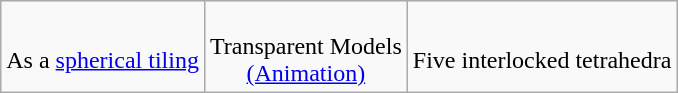<table class=wikitable>
<tr align=center>
<td><br>As a <a href='#'>spherical tiling</a></td>
<td><br>Transparent Models<br><a href='#'>(Animation)</a></td>
<td><br>Five interlocked tetrahedra</td>
</tr>
</table>
